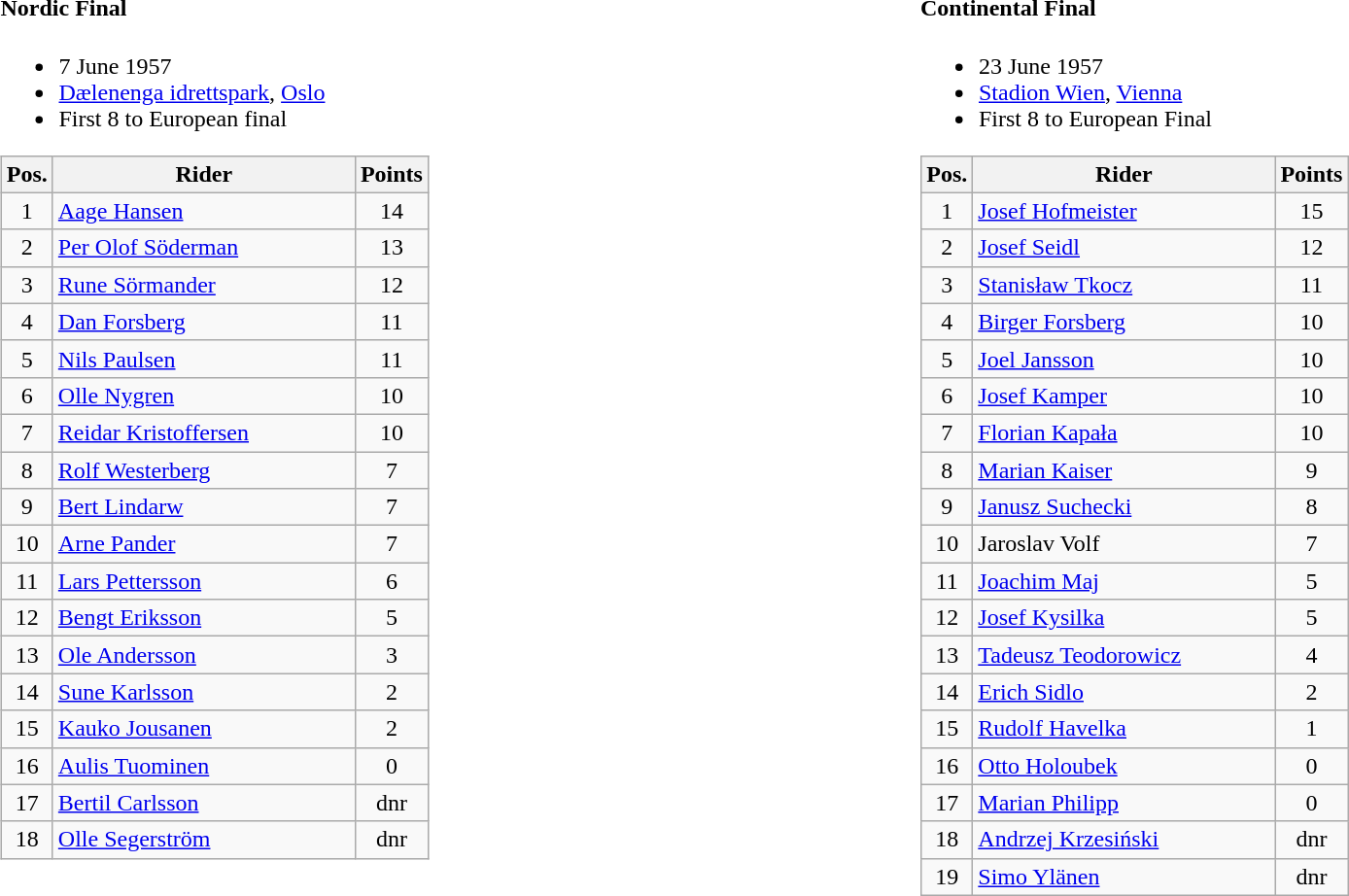<table width=100%>
<tr>
<td width=50% valign=top><br><h4>Nordic Final</h4><ul><li>7 June 1957</li><li> <a href='#'>Dælenenga idrettspark</a>, <a href='#'>Oslo</a></li><li>First 8 to European final</li></ul><table class=wikitable>
<tr>
<th width=25px>Pos.</th>
<th width=200px>Rider</th>
<th width=40px>Points</th>
</tr>
<tr align=center  >
<td>1</td>
<td align=left> <a href='#'>Aage Hansen</a></td>
<td>14</td>
</tr>
<tr align=center >
<td>2</td>
<td align=left> <a href='#'>Per Olof Söderman</a></td>
<td>13</td>
</tr>
<tr align=center >
<td>3</td>
<td align=left> <a href='#'>Rune Sörmander</a></td>
<td>12</td>
</tr>
<tr align=center >
<td>4</td>
<td align=left> <a href='#'>Dan Forsberg</a></td>
<td>11</td>
</tr>
<tr align=center >
<td>5</td>
<td align=left> <a href='#'>Nils Paulsen</a></td>
<td>11</td>
</tr>
<tr align=center >
<td>6</td>
<td align=left> <a href='#'>Olle Nygren</a></td>
<td>10</td>
</tr>
<tr align=center >
<td>7</td>
<td align=left> <a href='#'>Reidar Kristoffersen</a></td>
<td>10</td>
</tr>
<tr align=center >
<td>8</td>
<td align=left> <a href='#'>Rolf Westerberg</a></td>
<td>7</td>
</tr>
<tr align=center>
<td>9</td>
<td align=left> <a href='#'>Bert Lindarw</a></td>
<td>7</td>
</tr>
<tr align=center>
<td>10</td>
<td align=left> <a href='#'>Arne Pander</a></td>
<td>7</td>
</tr>
<tr align=center>
<td>11</td>
<td align=left> <a href='#'>Lars Pettersson</a></td>
<td>6</td>
</tr>
<tr align=center>
<td>12</td>
<td align=left> <a href='#'>Bengt Eriksson</a></td>
<td>5</td>
</tr>
<tr align=center>
<td>13</td>
<td align=left> <a href='#'>Ole Andersson</a></td>
<td>3</td>
</tr>
<tr align=center>
<td>14</td>
<td align=left> <a href='#'>Sune Karlsson</a></td>
<td>2</td>
</tr>
<tr align=center>
<td>15</td>
<td align=left> <a href='#'>Kauko Jousanen</a></td>
<td>2</td>
</tr>
<tr align=center>
<td>16</td>
<td align=left> <a href='#'>Aulis Tuominen</a></td>
<td>0</td>
</tr>
<tr align=center>
<td>17</td>
<td align=left> <a href='#'>Bertil Carlsson</a></td>
<td>dnr</td>
</tr>
<tr align=center>
<td>18</td>
<td align=left> <a href='#'>Olle Segerström</a></td>
<td>dnr</td>
</tr>
</table>
</td>
<td width=50% valign=top><br><h4>Continental Final</h4><ul><li>23 June 1957</li><li> <a href='#'>Stadion Wien</a>, <a href='#'>Vienna</a></li><li>First 8 to European Final</li></ul><table class=wikitable>
<tr>
<th width=25px>Pos.</th>
<th width=200px>Rider</th>
<th width=40px>Points</th>
</tr>
<tr align=center >
<td>1</td>
<td align=left> <a href='#'>Josef Hofmeister</a></td>
<td>15</td>
</tr>
<tr align=center >
<td>2</td>
<td align=left> <a href='#'>Josef Seidl</a></td>
<td>12</td>
</tr>
<tr align=center >
<td>3</td>
<td align=left> <a href='#'>Stanisław Tkocz</a></td>
<td>11</td>
</tr>
<tr align=center >
<td>4</td>
<td align=left> <a href='#'>Birger Forsberg</a></td>
<td>10</td>
</tr>
<tr align=center >
<td>5</td>
<td align=left> <a href='#'>Joel Jansson</a></td>
<td>10</td>
</tr>
<tr align=center >
<td>6</td>
<td align=left> <a href='#'>Josef Kamper</a></td>
<td>10</td>
</tr>
<tr align=center >
<td>7</td>
<td align=left> <a href='#'>Florian Kapała</a></td>
<td>10</td>
</tr>
<tr align=center >
<td>8</td>
<td align=left> <a href='#'>Marian Kaiser</a></td>
<td>9</td>
</tr>
<tr align=center>
<td>9</td>
<td align=left> <a href='#'>Janusz Suchecki</a></td>
<td>8</td>
</tr>
<tr align=center>
<td>10</td>
<td align=left> Jaroslav Volf</td>
<td>7</td>
</tr>
<tr align=center>
<td>11</td>
<td align=left> <a href='#'>Joachim Maj</a></td>
<td>5</td>
</tr>
<tr align=center>
<td>12</td>
<td align=left> <a href='#'>Josef Kysilka</a></td>
<td>5</td>
</tr>
<tr align=center>
<td>13</td>
<td align=left> <a href='#'>Tadeusz Teodorowicz</a></td>
<td>4</td>
</tr>
<tr align=center>
<td>14</td>
<td align=left> <a href='#'>Erich Sidlo</a></td>
<td>2</td>
</tr>
<tr align=center>
<td>15</td>
<td align=left> <a href='#'>Rudolf Havelka</a></td>
<td>1</td>
</tr>
<tr align=center>
<td>16</td>
<td align=left> <a href='#'>Otto Holoubek</a></td>
<td>0</td>
</tr>
<tr align=center>
<td>17</td>
<td align=left> <a href='#'>Marian Philipp</a></td>
<td>0</td>
</tr>
<tr align=center>
<td>18</td>
<td align=left> <a href='#'>Andrzej Krzesiński</a></td>
<td>dnr</td>
</tr>
<tr align=center>
<td>19</td>
<td align=left> <a href='#'>Simo Ylänen</a></td>
<td>dnr</td>
</tr>
</table>
</td>
</tr>
</table>
